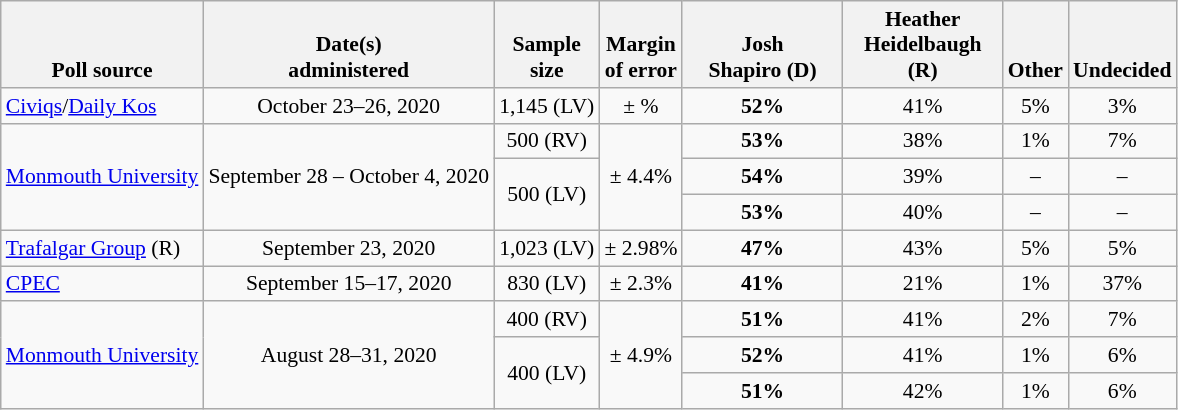<table class="wikitable" style="font-size:90%;text-align:center;">
<tr valign=bottom>
<th>Poll source</th>
<th>Date(s)<br>administered</th>
<th>Sample<br>size</th>
<th>Margin<br>of error</th>
<th style="width:100px;">Josh<br>Shapiro (D)</th>
<th style="width:100px;">Heather<br>Heidelbaugh (R)</th>
<th>Other</th>
<th>Undecided</th>
</tr>
<tr>
<td style="text-align:left;"><a href='#'>Civiqs</a>/<a href='#'>Daily Kos</a></td>
<td>October 23–26, 2020</td>
<td>1,145 (LV)</td>
<td>± %</td>
<td><strong>52%</strong></td>
<td>41%</td>
<td>5%</td>
<td>3%</td>
</tr>
<tr>
<td rowspan=3 style="text-align:left;"><a href='#'>Monmouth University</a></td>
<td rowspan=3>September 28 – October 4, 2020</td>
<td>500 (RV)</td>
<td rowspan=3>± 4.4%</td>
<td><strong>53%</strong></td>
<td>38%</td>
<td>1%</td>
<td>7%</td>
</tr>
<tr>
<td rowspan=2>500 (LV)</td>
<td><strong>54%</strong></td>
<td>39%</td>
<td>–</td>
<td>–</td>
</tr>
<tr>
<td><strong>53%</strong></td>
<td>40%</td>
<td>–</td>
<td>–</td>
</tr>
<tr>
<td style="text-align:left;"><a href='#'>Trafalgar Group</a> (R)</td>
<td>September 23, 2020</td>
<td>1,023 (LV)</td>
<td>± 2.98%</td>
<td><strong>47%</strong></td>
<td>43%</td>
<td>5%</td>
<td>5%</td>
</tr>
<tr>
<td style="text-align:left;"><a href='#'>CPEC</a></td>
<td>September 15–17, 2020</td>
<td>830 (LV)</td>
<td>± 2.3%</td>
<td><strong>41%</strong></td>
<td>21%</td>
<td>1%</td>
<td>37%</td>
</tr>
<tr>
<td rowspan=3 style="text-align:left;"><a href='#'>Monmouth University</a></td>
<td rowspan=3>August 28–31, 2020</td>
<td>400 (RV)</td>
<td rowspan=3>± 4.9%</td>
<td><strong>51%</strong></td>
<td>41%</td>
<td>2%</td>
<td>7%</td>
</tr>
<tr>
<td rowspan=2>400 (LV)</td>
<td><strong>52%</strong></td>
<td>41%</td>
<td>1%</td>
<td>6%</td>
</tr>
<tr>
<td><strong>51%</strong></td>
<td>42%</td>
<td>1%</td>
<td>6%</td>
</tr>
</table>
